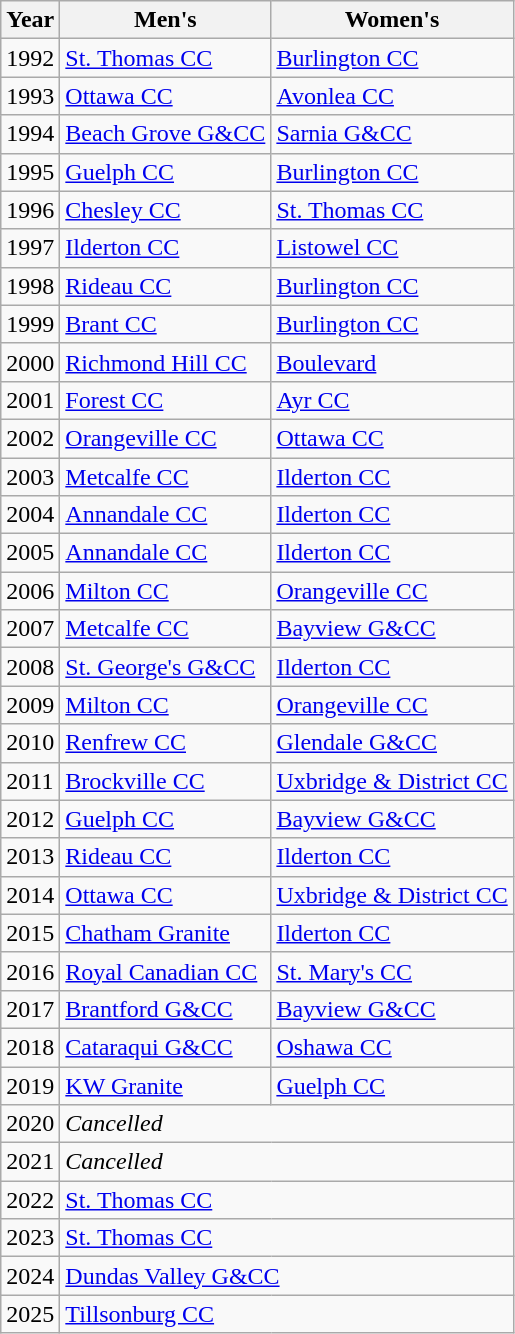<table class="wikitable">
<tr>
<th>Year</th>
<th>Men's</th>
<th>Women's</th>
</tr>
<tr>
<td>1992</td>
<td><a href='#'>St. Thomas CC</a></td>
<td><a href='#'>Burlington CC</a></td>
</tr>
<tr>
<td>1993</td>
<td><a href='#'>Ottawa CC</a></td>
<td><a href='#'>Avonlea CC</a></td>
</tr>
<tr>
<td>1994</td>
<td><a href='#'>Beach Grove G&CC</a></td>
<td><a href='#'>Sarnia G&CC</a></td>
</tr>
<tr>
<td>1995</td>
<td><a href='#'>Guelph CC</a></td>
<td><a href='#'>Burlington CC</a></td>
</tr>
<tr>
<td>1996</td>
<td><a href='#'>Chesley CC</a></td>
<td><a href='#'>St. Thomas CC</a></td>
</tr>
<tr>
<td>1997</td>
<td><a href='#'>Ilderton CC</a></td>
<td><a href='#'>Listowel CC</a></td>
</tr>
<tr>
<td>1998</td>
<td><a href='#'>Rideau CC</a></td>
<td><a href='#'>Burlington CC</a></td>
</tr>
<tr>
<td>1999</td>
<td><a href='#'>Brant CC</a></td>
<td><a href='#'>Burlington CC</a></td>
</tr>
<tr>
<td>2000</td>
<td><a href='#'>Richmond Hill CC</a></td>
<td><a href='#'>Boulevard</a></td>
</tr>
<tr>
<td>2001</td>
<td><a href='#'>Forest CC</a></td>
<td><a href='#'>Ayr CC</a></td>
</tr>
<tr>
<td>2002</td>
<td><a href='#'>Orangeville CC</a></td>
<td><a href='#'>Ottawa CC</a></td>
</tr>
<tr>
<td>2003</td>
<td><a href='#'>Metcalfe CC</a></td>
<td><a href='#'>Ilderton CC</a></td>
</tr>
<tr>
<td>2004</td>
<td><a href='#'>Annandale CC</a></td>
<td><a href='#'>Ilderton CC</a></td>
</tr>
<tr>
<td>2005</td>
<td><a href='#'>Annandale CC</a></td>
<td><a href='#'>Ilderton CC</a></td>
</tr>
<tr>
<td>2006</td>
<td><a href='#'>Milton CC</a></td>
<td><a href='#'>Orangeville CC</a></td>
</tr>
<tr>
<td>2007</td>
<td><a href='#'>Metcalfe CC</a></td>
<td><a href='#'>Bayview G&CC</a></td>
</tr>
<tr>
<td>2008</td>
<td><a href='#'>St. George's G&CC</a></td>
<td><a href='#'>Ilderton CC</a></td>
</tr>
<tr>
<td>2009</td>
<td><a href='#'>Milton CC</a></td>
<td><a href='#'>Orangeville CC</a></td>
</tr>
<tr>
<td>2010</td>
<td><a href='#'>Renfrew CC</a></td>
<td><a href='#'>Glendale G&CC</a></td>
</tr>
<tr>
<td>2011</td>
<td><a href='#'>Brockville CC</a></td>
<td><a href='#'>Uxbridge & District CC</a></td>
</tr>
<tr>
<td>2012</td>
<td><a href='#'>Guelph CC</a></td>
<td><a href='#'>Bayview G&CC</a></td>
</tr>
<tr>
<td>2013</td>
<td><a href='#'>Rideau CC</a></td>
<td><a href='#'>Ilderton CC</a></td>
</tr>
<tr>
<td>2014</td>
<td><a href='#'>Ottawa CC</a></td>
<td><a href='#'>Uxbridge & District CC</a></td>
</tr>
<tr>
<td>2015</td>
<td><a href='#'>Chatham Granite</a></td>
<td><a href='#'>Ilderton CC</a></td>
</tr>
<tr>
<td>2016</td>
<td><a href='#'>Royal Canadian CC</a></td>
<td><a href='#'>St. Mary's CC</a></td>
</tr>
<tr>
<td>2017</td>
<td><a href='#'>Brantford G&CC</a></td>
<td><a href='#'>Bayview G&CC</a></td>
</tr>
<tr>
<td>2018</td>
<td><a href='#'>Cataraqui G&CC</a></td>
<td><a href='#'>Oshawa CC</a></td>
</tr>
<tr>
<td>2019</td>
<td><a href='#'>KW Granite</a></td>
<td><a href='#'>Guelph CC</a></td>
</tr>
<tr>
<td>2020</td>
<td colspan="2"><em>Cancelled</em></td>
</tr>
<tr>
<td>2021</td>
<td colspan="2"><em>Cancelled</em></td>
</tr>
<tr>
<td>2022</td>
<td colspan="2"><a href='#'>St. Thomas CC</a></td>
</tr>
<tr>
<td>2023</td>
<td colspan="2"><a href='#'>St. Thomas CC</a></td>
</tr>
<tr>
<td>2024</td>
<td colspan="2"><a href='#'>Dundas Valley G&CC</a></td>
</tr>
<tr>
<td>2025</td>
<td colspan="2"><a href='#'>Tillsonburg CC</a></td>
</tr>
</table>
